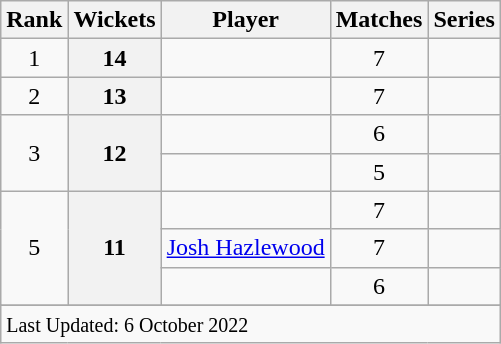<table class="wikitable plainrowheaders sortable">
<tr>
<th scope=col>Rank</th>
<th scope=col>Wickets</th>
<th scope=col>Player</th>
<th scope=col>Matches</th>
<th scope=col>Series</th>
</tr>
<tr>
<td align=center>1</td>
<th scope=row style=text-align:center;>14</th>
<td></td>
<td align=center>7</td>
<td></td>
</tr>
<tr>
<td align=center>2</td>
<th scope=row style=text-align:center;>13</th>
<td></td>
<td align=center>7</td>
<td></td>
</tr>
<tr>
<td align=center rowspan=2>3</td>
<th scope=row style=text-align:center; rowspan=2>12</th>
<td></td>
<td align=center>6</td>
<td></td>
</tr>
<tr>
<td></td>
<td align=center>5</td>
<td></td>
</tr>
<tr>
<td align=center rowspan=3>5</td>
<th scope=row style=text-align:center; rowspan=3>11</th>
<td></td>
<td align=center>7</td>
<td></td>
</tr>
<tr>
<td><a href='#'>Josh Hazlewood</a></td>
<td align=center>7</td>
<td></td>
</tr>
<tr>
<td></td>
<td align=center>6</td>
<td></td>
</tr>
<tr>
</tr>
<tr class=sortbottom>
<td colspan=5><small>Last Updated: 6 October 2022</small></td>
</tr>
</table>
